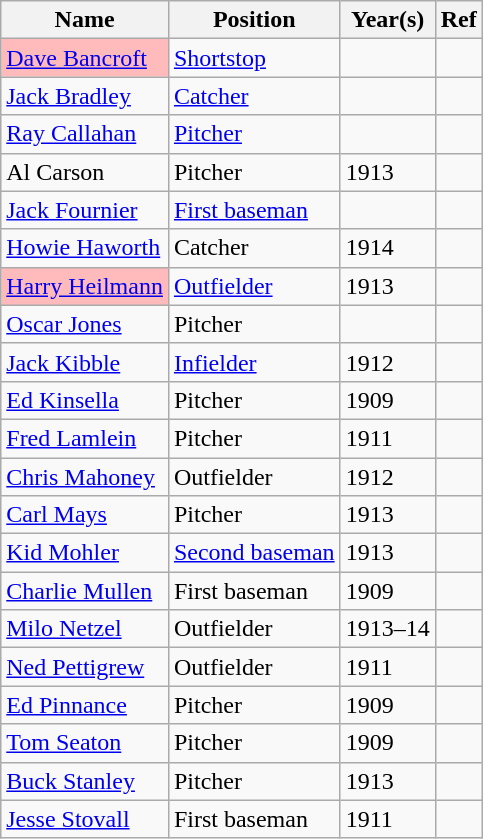<table class="wikitable">
<tr>
<th>Name</th>
<th>Position</th>
<th>Year(s)</th>
<th>Ref</th>
</tr>
<tr>
<td bgcolor="#ffbbbb"><a href='#'>Dave Bancroft</a> </td>
<td><a href='#'>Shortstop</a></td>
<td></td>
<td></td>
</tr>
<tr>
<td><a href='#'>Jack Bradley</a></td>
<td><a href='#'>Catcher</a></td>
<td></td>
<td></td>
</tr>
<tr>
<td><a href='#'>Ray Callahan</a></td>
<td><a href='#'>Pitcher</a></td>
<td></td>
<td></td>
</tr>
<tr>
<td>Al Carson</td>
<td>Pitcher</td>
<td>1913</td>
<td></td>
</tr>
<tr>
<td><a href='#'>Jack Fournier</a></td>
<td><a href='#'>First baseman</a></td>
<td></td>
<td></td>
</tr>
<tr>
<td><a href='#'>Howie Haworth</a></td>
<td>Catcher</td>
<td>1914</td>
<td></td>
</tr>
<tr>
<td bgcolor="#ffbbbb"><a href='#'>Harry Heilmann</a> </td>
<td><a href='#'>Outfielder</a></td>
<td>1913</td>
<td></td>
</tr>
<tr>
<td><a href='#'>Oscar Jones</a></td>
<td>Pitcher</td>
<td></td>
<td></td>
</tr>
<tr>
<td><a href='#'>Jack Kibble</a></td>
<td><a href='#'>Infielder</a></td>
<td>1912</td>
<td></td>
</tr>
<tr>
<td><a href='#'>Ed Kinsella</a></td>
<td>Pitcher</td>
<td>1909</td>
<td></td>
</tr>
<tr>
<td><a href='#'>Fred Lamlein</a></td>
<td>Pitcher</td>
<td>1911</td>
<td></td>
</tr>
<tr>
<td><a href='#'>Chris Mahoney</a></td>
<td>Outfielder</td>
<td>1912</td>
<td></td>
</tr>
<tr>
<td><a href='#'>Carl Mays</a></td>
<td>Pitcher</td>
<td>1913</td>
<td></td>
</tr>
<tr>
<td><a href='#'>Kid Mohler</a></td>
<td><a href='#'>Second baseman</a></td>
<td>1913</td>
<td></td>
</tr>
<tr>
<td><a href='#'>Charlie Mullen</a></td>
<td>First baseman</td>
<td>1909</td>
<td></td>
</tr>
<tr>
<td><a href='#'>Milo Netzel</a></td>
<td>Outfielder</td>
<td>1913–14</td>
<td></td>
</tr>
<tr>
<td><a href='#'>Ned Pettigrew</a></td>
<td>Outfielder</td>
<td>1911</td>
<td></td>
</tr>
<tr>
<td><a href='#'>Ed Pinnance</a></td>
<td>Pitcher</td>
<td>1909</td>
<td></td>
</tr>
<tr>
<td><a href='#'>Tom Seaton</a></td>
<td>Pitcher</td>
<td>1909</td>
<td></td>
</tr>
<tr>
<td><a href='#'>Buck Stanley</a></td>
<td>Pitcher</td>
<td>1913</td>
<td></td>
</tr>
<tr>
<td><a href='#'>Jesse Stovall</a></td>
<td>First baseman</td>
<td>1911</td>
<td></td>
</tr>
</table>
